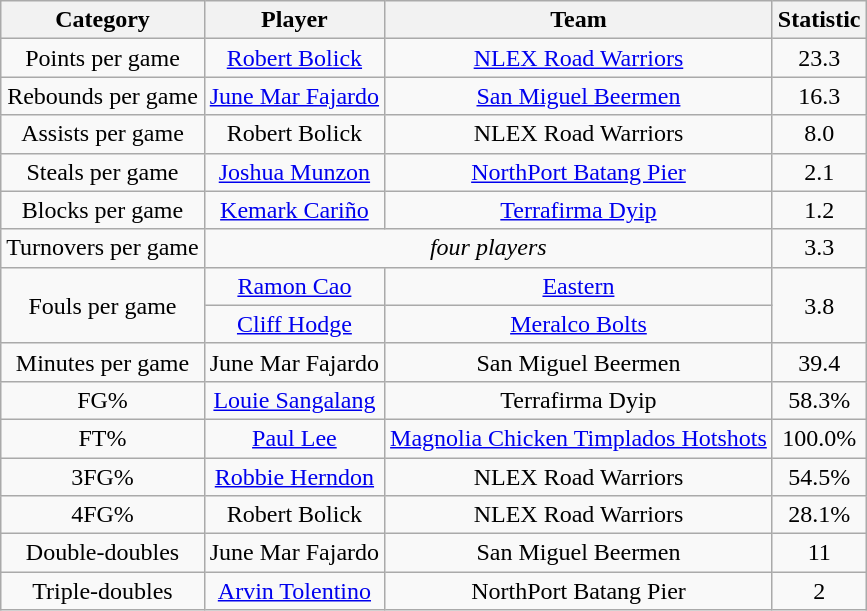<table class="wikitable" style="text-align:center">
<tr>
<th>Category</th>
<th>Player</th>
<th>Team</th>
<th>Statistic</th>
</tr>
<tr>
<td>Points per game</td>
<td><a href='#'>Robert Bolick</a></td>
<td><a href='#'>NLEX Road Warriors</a></td>
<td>23.3</td>
</tr>
<tr>
<td>Rebounds per game</td>
<td><a href='#'>June Mar Fajardo</a></td>
<td><a href='#'>San Miguel Beermen</a></td>
<td>16.3</td>
</tr>
<tr>
<td>Assists per game</td>
<td>Robert Bolick</td>
<td>NLEX Road Warriors</td>
<td>8.0</td>
</tr>
<tr>
<td>Steals per game</td>
<td><a href='#'>Joshua Munzon</a></td>
<td><a href='#'>NorthPort Batang Pier</a></td>
<td>2.1</td>
</tr>
<tr>
<td>Blocks per game</td>
<td><a href='#'>Kemark Cariño</a></td>
<td><a href='#'>Terrafirma Dyip</a></td>
<td>1.2</td>
</tr>
<tr>
<td>Turnovers per game</td>
<td colspan=2><em>four players</em></td>
<td>3.3</td>
</tr>
<tr>
<td rowspan=2>Fouls per game</td>
<td><a href='#'>Ramon Cao</a></td>
<td><a href='#'>Eastern</a></td>
<td rowspan=2>3.8</td>
</tr>
<tr>
<td><a href='#'>Cliff Hodge</a></td>
<td><a href='#'>Meralco Bolts</a></td>
</tr>
<tr>
<td>Minutes per game</td>
<td>June Mar Fajardo</td>
<td>San Miguel Beermen</td>
<td>39.4</td>
</tr>
<tr>
<td>FG%</td>
<td><a href='#'>Louie Sangalang</a></td>
<td>Terrafirma Dyip</td>
<td>58.3%</td>
</tr>
<tr>
<td>FT%</td>
<td><a href='#'>Paul Lee</a></td>
<td><a href='#'>Magnolia Chicken Timplados Hotshots</a></td>
<td>100.0%</td>
</tr>
<tr>
<td>3FG%</td>
<td><a href='#'>Robbie Herndon</a></td>
<td>NLEX Road Warriors</td>
<td>54.5%</td>
</tr>
<tr>
<td>4FG%</td>
<td>Robert Bolick</td>
<td>NLEX Road Warriors</td>
<td>28.1%</td>
</tr>
<tr>
<td>Double-doubles</td>
<td>June Mar Fajardo</td>
<td>San Miguel Beermen</td>
<td>11</td>
</tr>
<tr>
<td>Triple-doubles</td>
<td><a href='#'>Arvin Tolentino</a></td>
<td>NorthPort Batang Pier</td>
<td>2</td>
</tr>
</table>
